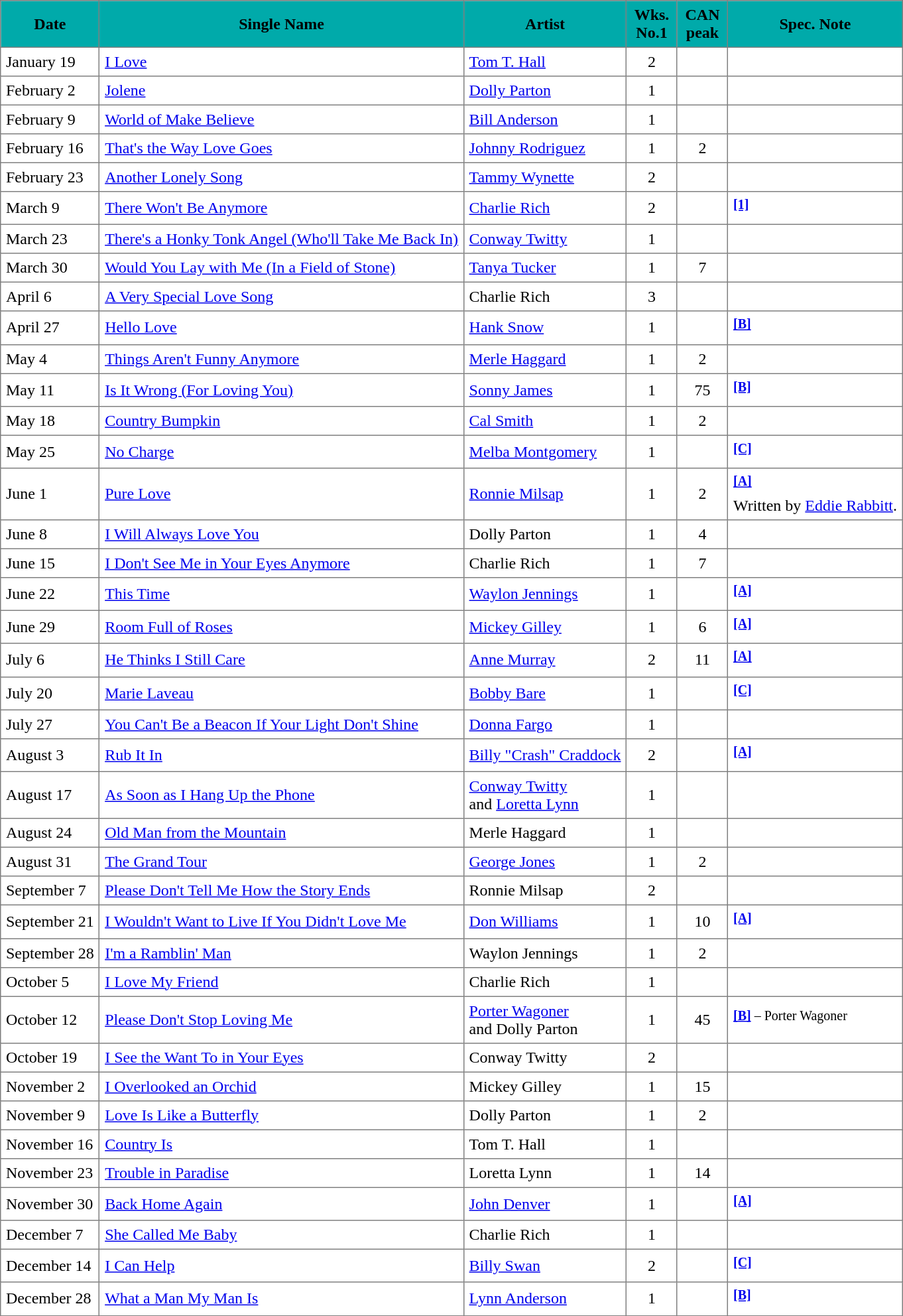<table border="1" cellpadding="5" cellspacing="1" style="border-collapse: collapse">
<tr style="background:#00AAAA">
<th>Date</th>
<th>Single Name</th>
<th>Artist</th>
<th width="40">Wks. No.1</th>
<th width="40">CAN peak</th>
<th>Spec. Note</th>
</tr>
<tr>
<td>January 19</td>
<td><a href='#'>I Love</a></td>
<td><a href='#'>Tom T. Hall</a></td>
<td align="center">2</td>
<td></td>
<td></td>
</tr>
<tr>
<td>February 2</td>
<td><a href='#'>Jolene</a></td>
<td><a href='#'>Dolly Parton</a></td>
<td align="center">1</td>
<td></td>
<td></td>
</tr>
<tr>
<td>February 9</td>
<td><a href='#'>World of Make Believe</a></td>
<td><a href='#'>Bill Anderson</a></td>
<td align="center">1</td>
<td></td>
<td></td>
</tr>
<tr>
<td>February 16</td>
<td><a href='#'>That's the Way Love Goes</a></td>
<td><a href='#'>Johnny Rodriguez</a></td>
<td align="center">1</td>
<td align="center">2</td>
<td></td>
</tr>
<tr>
<td>February 23</td>
<td><a href='#'>Another Lonely Song</a></td>
<td><a href='#'>Tammy Wynette</a></td>
<td align="center">2</td>
<td></td>
<td></td>
</tr>
<tr>
<td>March 9</td>
<td><a href='#'>There Won't Be Anymore</a></td>
<td><a href='#'>Charlie Rich</a></td>
<td align="center">2</td>
<td></td>
<td><sup><span></span><a href='#'><strong>[1]</strong></a></sup></td>
</tr>
<tr>
<td>March 23</td>
<td><a href='#'>There's a Honky Tonk Angel (Who'll Take Me Back In)</a></td>
<td><a href='#'>Conway Twitty</a></td>
<td align="center">1</td>
<td></td>
<td></td>
</tr>
<tr>
<td>March 30</td>
<td><a href='#'>Would You Lay with Me (In a Field of Stone)</a></td>
<td><a href='#'>Tanya Tucker</a></td>
<td align="center">1</td>
<td align="center">7</td>
<td></td>
</tr>
<tr>
<td>April 6</td>
<td><a href='#'>A Very Special Love Song</a></td>
<td>Charlie Rich</td>
<td align="center">3</td>
<td></td>
<td></td>
</tr>
<tr>
<td>April 27</td>
<td><a href='#'>Hello Love</a></td>
<td><a href='#'>Hank Snow</a></td>
<td align="center">1</td>
<td></td>
<td><sup><span></span><a href='#'><strong>[B]</strong></a></sup></td>
</tr>
<tr>
<td>May 4</td>
<td><a href='#'>Things Aren't Funny Anymore</a></td>
<td><a href='#'>Merle Haggard</a></td>
<td align="center">1</td>
<td align="center">2</td>
<td></td>
</tr>
<tr>
<td>May 11</td>
<td><a href='#'>Is It Wrong (For Loving You)</a></td>
<td><a href='#'>Sonny James</a></td>
<td align="center">1</td>
<td align="center">75</td>
<td><sup><span></span><a href='#'><strong>[B]</strong></a></sup></td>
</tr>
<tr>
<td>May 18</td>
<td><a href='#'>Country Bumpkin</a></td>
<td><a href='#'>Cal Smith</a></td>
<td align="center">1</td>
<td align="center">2</td>
<td></td>
</tr>
<tr>
<td>May 25</td>
<td><a href='#'>No Charge</a></td>
<td><a href='#'>Melba Montgomery</a></td>
<td align="center">1</td>
<td></td>
<td><sup><span></span><a href='#'><strong>[C]</strong></a></sup></td>
</tr>
<tr>
<td>June 1</td>
<td><a href='#'>Pure Love</a></td>
<td><a href='#'>Ronnie Milsap</a></td>
<td align="center">1</td>
<td align="center">2</td>
<td><sup><span></span><a href='#'><strong>[A]</strong></a></sup><br>Written by <a href='#'>Eddie Rabbitt</a>.</td>
</tr>
<tr>
<td>June 8</td>
<td><a href='#'>I Will Always Love You</a></td>
<td>Dolly Parton</td>
<td align="center">1</td>
<td align="center">4</td>
<td></td>
</tr>
<tr>
<td>June 15</td>
<td><a href='#'>I Don't See Me in Your Eyes Anymore</a></td>
<td>Charlie Rich</td>
<td align="center">1</td>
<td align="center">7</td>
<td></td>
</tr>
<tr>
<td>June 22</td>
<td><a href='#'>This Time</a></td>
<td><a href='#'>Waylon Jennings</a></td>
<td align="center">1</td>
<td></td>
<td><sup><span></span><a href='#'><strong>[A]</strong></a></sup></td>
</tr>
<tr>
<td>June 29</td>
<td><a href='#'>Room Full of Roses</a></td>
<td><a href='#'>Mickey Gilley</a></td>
<td align="center">1</td>
<td align="center">6</td>
<td><sup><span></span><a href='#'><strong>[A]</strong></a></sup></td>
</tr>
<tr>
<td>July 6</td>
<td><a href='#'>He Thinks I Still Care</a></td>
<td><a href='#'>Anne Murray</a></td>
<td align="center">2</td>
<td align="center">11</td>
<td><sup><span></span><a href='#'><strong>[A]</strong></a></sup></td>
</tr>
<tr>
<td>July 20</td>
<td><a href='#'>Marie Laveau</a></td>
<td><a href='#'>Bobby Bare</a></td>
<td align="center">1</td>
<td></td>
<td><sup><span></span><a href='#'><strong>[C]</strong></a></sup></td>
</tr>
<tr>
<td>July 27</td>
<td><a href='#'>You Can't Be a Beacon If Your Light Don't Shine</a></td>
<td><a href='#'>Donna Fargo</a></td>
<td align="center">1</td>
<td></td>
<td></td>
</tr>
<tr>
<td>August 3</td>
<td><a href='#'>Rub It In</a></td>
<td><a href='#'>Billy "Crash" Craddock</a></td>
<td align="center">2</td>
<td></td>
<td><sup><span></span><a href='#'><strong>[A]</strong></a></sup></td>
</tr>
<tr>
<td>August 17</td>
<td><a href='#'>As Soon as I Hang Up the Phone</a></td>
<td><a href='#'>Conway Twitty</a><br>and <a href='#'>Loretta Lynn</a></td>
<td align="center">1</td>
<td></td>
<td></td>
</tr>
<tr>
<td>August 24</td>
<td><a href='#'>Old Man from the Mountain</a></td>
<td>Merle Haggard</td>
<td align="center">1</td>
<td></td>
<td></td>
</tr>
<tr>
<td>August 31</td>
<td><a href='#'>The Grand Tour</a></td>
<td><a href='#'>George Jones</a></td>
<td align="center">1</td>
<td align="center">2</td>
<td></td>
</tr>
<tr>
<td>September 7</td>
<td><a href='#'>Please Don't Tell Me How the Story Ends</a></td>
<td>Ronnie Milsap</td>
<td align="center">2</td>
<td></td>
<td></td>
</tr>
<tr>
<td>September 21</td>
<td><a href='#'>I Wouldn't Want to Live If You Didn't Love Me</a></td>
<td><a href='#'>Don Williams</a></td>
<td align="center">1</td>
<td align="center">10</td>
<td><sup><span></span><a href='#'><strong>[A]</strong></a></sup></td>
</tr>
<tr>
<td>September 28</td>
<td><a href='#'>I'm a Ramblin' Man</a></td>
<td>Waylon Jennings</td>
<td align="center">1</td>
<td align="center">2</td>
<td></td>
</tr>
<tr>
<td>October 5</td>
<td><a href='#'>I Love My Friend</a></td>
<td>Charlie Rich</td>
<td align="center">1</td>
<td></td>
<td></td>
</tr>
<tr>
<td>October 12</td>
<td><a href='#'>Please Don't Stop Loving Me</a></td>
<td><a href='#'>Porter Wagoner</a><br>and Dolly Parton</td>
<td align="center">1</td>
<td align="center">45</td>
<td><sup><span></span><a href='#'><strong>[B]</strong></a> – Porter Wagoner</sup></td>
</tr>
<tr>
<td>October 19</td>
<td><a href='#'>I See the Want To in Your Eyes</a></td>
<td>Conway Twitty</td>
<td align="center">2</td>
<td></td>
<td></td>
</tr>
<tr>
<td>November 2</td>
<td><a href='#'>I Overlooked an Orchid</a></td>
<td>Mickey Gilley</td>
<td align="center">1</td>
<td align="center">15</td>
<td></td>
</tr>
<tr>
<td>November 9</td>
<td><a href='#'>Love Is Like a Butterfly</a></td>
<td>Dolly Parton</td>
<td align="center">1</td>
<td align="center">2</td>
<td></td>
</tr>
<tr>
<td>November 16</td>
<td><a href='#'>Country Is</a></td>
<td>Tom T. Hall</td>
<td align="center">1</td>
<td></td>
<td></td>
</tr>
<tr>
<td>November 23</td>
<td><a href='#'>Trouble in Paradise</a></td>
<td>Loretta Lynn</td>
<td align="center">1</td>
<td align="center">14</td>
<td></td>
</tr>
<tr>
<td>November 30</td>
<td><a href='#'>Back Home Again</a></td>
<td><a href='#'>John Denver</a></td>
<td align="center">1</td>
<td></td>
<td><sup><span></span><a href='#'><strong>[A]</strong></a></sup></td>
</tr>
<tr>
<td>December 7</td>
<td><a href='#'>She Called Me Baby</a></td>
<td>Charlie Rich</td>
<td align="center">1</td>
<td></td>
<td></td>
</tr>
<tr>
<td>December 14</td>
<td><a href='#'>I Can Help</a></td>
<td><a href='#'>Billy Swan</a></td>
<td align="center">2</td>
<td></td>
<td><sup><span></span><a href='#'><strong>[C]</strong></a></sup></td>
</tr>
<tr>
<td>December 28</td>
<td><a href='#'>What a Man My Man Is</a></td>
<td><a href='#'>Lynn Anderson</a></td>
<td align="center">1</td>
<td></td>
<td><sup><span></span><a href='#'><strong>[B]</strong></a></sup></td>
</tr>
<tr>
</tr>
</table>
